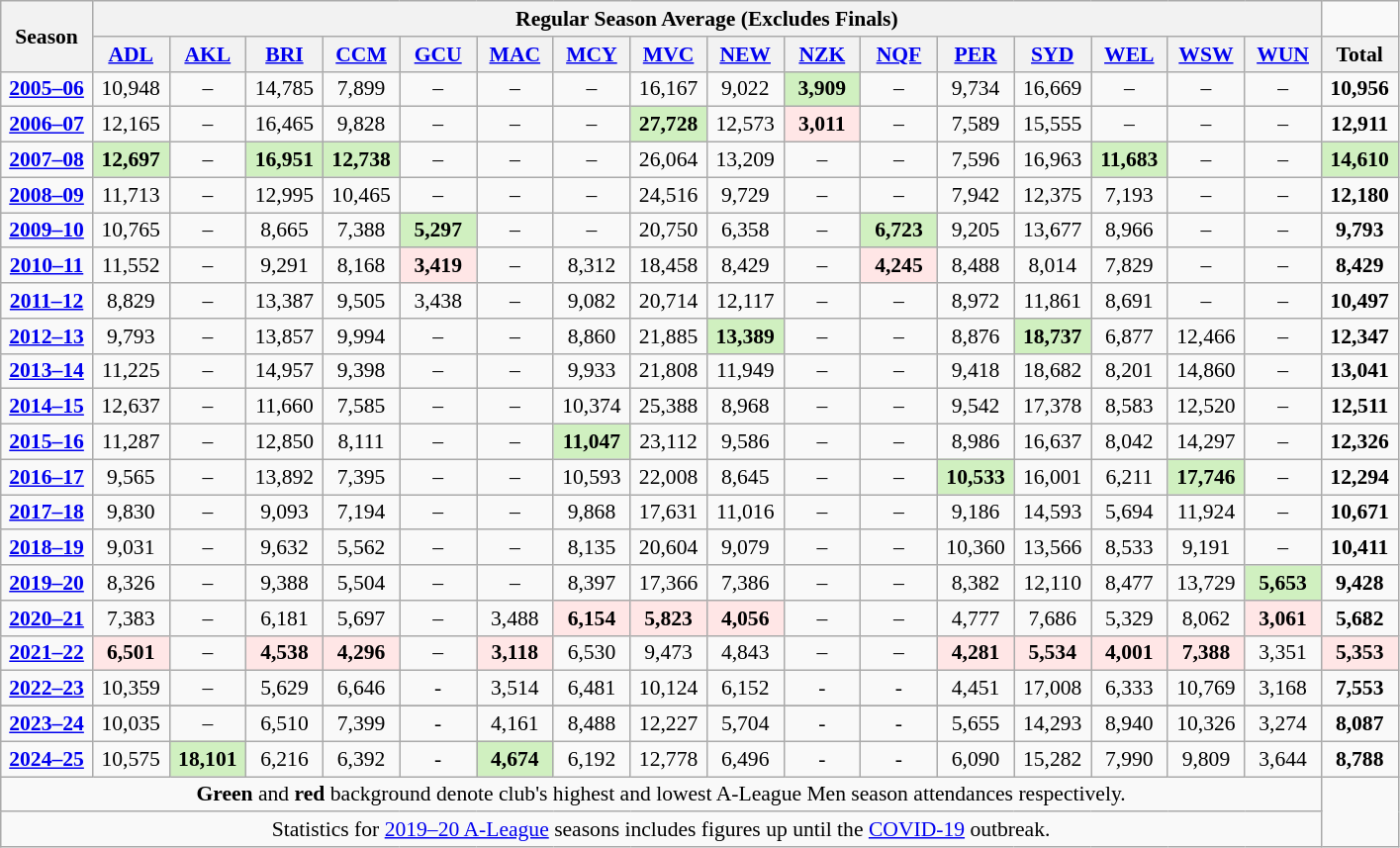<table class="wikitable sortable" style="text-align:center; font-size:90%">
<tr>
<th rowspan="2" style="width:55px; text-align:center;">Season</th>
<th colspan=16>Regular Season Average (Excludes Finals)</th>
</tr>
<tr>
<th width=45><a href='#'>ADL</a></th>
<th width=45><a href='#'>AKL</a></th>
<th width=45><a href='#'>BRI</a></th>
<th width=45><a href='#'>CCM</a></th>
<th width=45><a href='#'>GCU</a></th>
<th width=45><a href='#'>MAC</a></th>
<th width=45><a href='#'>MCY</a></th>
<th width=45><a href='#'>MVC</a></th>
<th width=45><a href='#'>NEW</a></th>
<th width=45><a href='#'>NZK</a></th>
<th width=45><a href='#'>NQF</a></th>
<th width=45><a href='#'>PER</a></th>
<th width=45><a href='#'>SYD</a></th>
<th width=45><a href='#'>WEL</a></th>
<th width=45><a href='#'>WSW</a></th>
<th width=45><a href='#'>WUN</a></th>
<th width=45>Total</th>
</tr>
<tr>
<td><strong><a href='#'>2005–06</a></strong></td>
<td>10,948</td>
<td>–</td>
<td>14,785</td>
<td>7,899</td>
<td>–</td>
<td>–</td>
<td>–</td>
<td>16,167</td>
<td>9,022</td>
<td style="background: #D0F0C0;"><strong>3,909</strong></td>
<td>–</td>
<td>9,734</td>
<td>16,669</td>
<td>–</td>
<td>–</td>
<td>–</td>
<td><strong>10,956</strong></td>
</tr>
<tr>
<td><strong><a href='#'>2006–07</a></strong></td>
<td>12,165</td>
<td>–</td>
<td>16,465</td>
<td>9,828</td>
<td>–</td>
<td>–</td>
<td>–</td>
<td style="background: #D0F0C0;"><strong>27,728</strong></td>
<td>12,573</td>
<td style="background: #FFE6E6;"><strong>3,011</strong></td>
<td>–</td>
<td>7,589</td>
<td>15,555</td>
<td>–</td>
<td>–</td>
<td>–</td>
<td><strong>12,911</strong></td>
</tr>
<tr>
<td><strong><a href='#'>2007–08</a></strong></td>
<td style="background: #D0F0C0;"><strong>12,697</strong></td>
<td>–</td>
<td style="background: #D0F0C0;"><strong>16,951</strong></td>
<td style="background: #D0F0C0;"><strong>12,738</strong></td>
<td>–</td>
<td>–</td>
<td>–</td>
<td>26,064</td>
<td>13,209</td>
<td>–</td>
<td>–</td>
<td>7,596</td>
<td>16,963</td>
<td style="background: #D0F0C0;"><strong>11,683</strong></td>
<td>–</td>
<td>–</td>
<td style="background: #D0F0C0;"><strong>14,610</strong></td>
</tr>
<tr>
<td><strong><a href='#'>2008–09</a></strong></td>
<td>11,713</td>
<td>–</td>
<td>12,995</td>
<td>10,465</td>
<td>–</td>
<td>–</td>
<td>–</td>
<td>24,516</td>
<td>9,729</td>
<td>–</td>
<td>–</td>
<td>7,942</td>
<td>12,375</td>
<td>7,193</td>
<td>–</td>
<td>–</td>
<td><strong>12,180</strong></td>
</tr>
<tr>
<td><strong><a href='#'>2009–10</a></strong></td>
<td>10,765</td>
<td>–</td>
<td>8,665</td>
<td>7,388</td>
<td style="background: #D0F0C0;"><strong>5,297</strong></td>
<td>–</td>
<td>–</td>
<td>20,750</td>
<td>6,358</td>
<td>–</td>
<td style="background: #D0F0C0;"><strong>6,723</strong></td>
<td>9,205</td>
<td>13,677</td>
<td>8,966</td>
<td>–</td>
<td>–</td>
<td><strong>9,793</strong></td>
</tr>
<tr>
<td><strong><a href='#'>2010–11</a></strong></td>
<td>11,552</td>
<td>–</td>
<td>9,291</td>
<td>8,168</td>
<td style="background: #FFE6E6;"><strong>3,419</strong></td>
<td>–</td>
<td>8,312</td>
<td>18,458</td>
<td>8,429</td>
<td>–</td>
<td style="background: #FFE6E6;"><strong>4,245</strong></td>
<td>8,488</td>
<td>8,014</td>
<td>7,829</td>
<td>–</td>
<td>–</td>
<td><strong>8,429</strong></td>
</tr>
<tr>
<td><strong><a href='#'>2011–12</a></strong></td>
<td>8,829</td>
<td>–</td>
<td>13,387</td>
<td>9,505</td>
<td>3,438</td>
<td>–</td>
<td>9,082</td>
<td>20,714</td>
<td>12,117</td>
<td>–</td>
<td>–</td>
<td>8,972</td>
<td>11,861</td>
<td>8,691</td>
<td>–</td>
<td>–</td>
<td><strong>10,497</strong></td>
</tr>
<tr>
<td><strong><a href='#'>2012–13</a></strong></td>
<td>9,793</td>
<td>–</td>
<td>13,857</td>
<td>9,994</td>
<td>–</td>
<td>–</td>
<td>8,860</td>
<td>21,885</td>
<td style="background: #D0F0C0;"><strong>13,389</strong></td>
<td>–</td>
<td>–</td>
<td>8,876</td>
<td style="background: #D0F0C0;"><strong>18,737</strong></td>
<td>6,877</td>
<td>12,466</td>
<td>–</td>
<td><strong>12,347</strong></td>
</tr>
<tr>
<td><strong><a href='#'>2013–14</a></strong></td>
<td>11,225</td>
<td>–</td>
<td>14,957</td>
<td>9,398</td>
<td>–</td>
<td>–</td>
<td>9,933</td>
<td>21,808</td>
<td>11,949</td>
<td>–</td>
<td>–</td>
<td>9,418</td>
<td>18,682</td>
<td>8,201</td>
<td>14,860</td>
<td>–</td>
<td><strong>13,041</strong></td>
</tr>
<tr>
<td><strong><a href='#'>2014–15</a></strong></td>
<td>12,637</td>
<td>–</td>
<td>11,660</td>
<td>7,585</td>
<td>–</td>
<td>–</td>
<td>10,374</td>
<td>25,388</td>
<td>8,968</td>
<td>–</td>
<td>–</td>
<td>9,542</td>
<td>17,378</td>
<td>8,583</td>
<td>12,520</td>
<td>–</td>
<td><strong>12,511</strong></td>
</tr>
<tr>
<td><strong><a href='#'>2015–16</a></strong></td>
<td>11,287</td>
<td>–</td>
<td>12,850</td>
<td>8,111</td>
<td>–</td>
<td>–</td>
<td style="background: #D0F0C0;"><strong>11,047</strong></td>
<td>23,112</td>
<td>9,586</td>
<td>–</td>
<td>–</td>
<td>8,986</td>
<td>16,637</td>
<td>8,042</td>
<td>14,297</td>
<td>–</td>
<td><strong>12,326</strong></td>
</tr>
<tr>
<td><strong><a href='#'>2016–17</a></strong></td>
<td>9,565</td>
<td>–</td>
<td>13,892</td>
<td>7,395</td>
<td>–</td>
<td>–</td>
<td>10,593</td>
<td>22,008</td>
<td>8,645</td>
<td>–</td>
<td>–</td>
<td style="background: #D0F0C0;"><strong>10,533</strong></td>
<td>16,001</td>
<td>6,211</td>
<td style="background: #D0F0C0;"><strong>17,746</strong></td>
<td>–</td>
<td><strong>12,294</strong></td>
</tr>
<tr>
<td><strong><a href='#'>2017–18</a></strong></td>
<td>9,830</td>
<td>–</td>
<td>9,093</td>
<td>7,194</td>
<td>–</td>
<td>–</td>
<td>9,868</td>
<td>17,631</td>
<td>11,016</td>
<td>–</td>
<td>–</td>
<td>9,186</td>
<td>14,593</td>
<td>5,694</td>
<td>11,924</td>
<td>–</td>
<td><strong>10,671</strong></td>
</tr>
<tr>
<td><strong><a href='#'>2018–19</a></strong></td>
<td>9,031</td>
<td>–</td>
<td>9,632</td>
<td>5,562</td>
<td>–</td>
<td>–</td>
<td>8,135</td>
<td>20,604</td>
<td>9,079</td>
<td>–</td>
<td>–</td>
<td>10,360</td>
<td>13,566</td>
<td>8,533</td>
<td>9,191</td>
<td>–</td>
<td><strong>10,411</strong></td>
</tr>
<tr>
<td><strong><a href='#'>2019–20</a></strong></td>
<td>8,326</td>
<td>–</td>
<td>9,388</td>
<td>5,504</td>
<td>–</td>
<td>–</td>
<td>8,397</td>
<td>17,366</td>
<td>7,386</td>
<td>–</td>
<td>–</td>
<td>8,382</td>
<td>12,110</td>
<td>8,477</td>
<td>13,729</td>
<td style="background: #D0F0C0;"><strong>5,653</strong></td>
<td><strong>9,428</strong></td>
</tr>
<tr>
<td><strong><a href='#'>2020–21</a></strong></td>
<td>7,383</td>
<td>–</td>
<td>6,181</td>
<td>5,697</td>
<td>–</td>
<td>3,488</td>
<td style="background: #FFE6E6;"><strong>6,154</strong></td>
<td style="background: #FFE6E6;"><strong>5,823</strong></td>
<td style="background: #FFE6E6;"><strong>4,056</strong></td>
<td>–</td>
<td>–</td>
<td>4,777</td>
<td>7,686</td>
<td>5,329</td>
<td>8,062</td>
<td style="background: #FFE6E6;"><strong>3,061</strong></td>
<td><strong>5,682</strong></td>
</tr>
<tr>
<td><strong><a href='#'>2021–22</a></strong></td>
<td style="background: #FFE6E6;"><strong>6,501</strong></td>
<td>–</td>
<td style="background: #FFE6E6;"><strong>4,538</strong></td>
<td style="background: #FFE6E6;"><strong>4,296</strong></td>
<td>–</td>
<td style="background: #FFE6E6;"><strong>3,118</strong></td>
<td>6,530</td>
<td>9,473</td>
<td>4,843</td>
<td>–</td>
<td>–</td>
<td style="background: #FFE6E6;"><strong>4,281</strong></td>
<td style="background: #FFE6E6;"><strong>5,534</strong></td>
<td style="background: #FFE6E6;"><strong>4,001</strong></td>
<td style="background: #FFE6E6;"><strong>7,388</strong></td>
<td>3,351</td>
<td style="background:#FFE6E6;"><strong>5,353</strong></td>
</tr>
<tr>
<td><strong><a href='#'>2022–23</a></strong></td>
<td>10,359</td>
<td>–</td>
<td>5,629</td>
<td>6,646</td>
<td>-</td>
<td>3,514</td>
<td>6,481</td>
<td>10,124</td>
<td>6,152</td>
<td>-</td>
<td>-</td>
<td>4,451</td>
<td>17,008</td>
<td>6,333</td>
<td>10,769</td>
<td>3,168</td>
<td><strong>7,553</strong></td>
</tr>
<tr class=sortbottom>
</tr>
<tr>
<td><strong><a href='#'>2023–24</a></strong></td>
<td>10,035</td>
<td>–</td>
<td>6,510</td>
<td>7,399</td>
<td>-</td>
<td>4,161</td>
<td>8,488</td>
<td>12,227</td>
<td>5,704</td>
<td>-</td>
<td>-</td>
<td>5,655</td>
<td>14,293</td>
<td>8,940</td>
<td>10,326</td>
<td>3,274</td>
<td><strong>8,087</strong></td>
</tr>
<tr class=sortbottom>
<td><strong><a href='#'>2024–25</a></strong></td>
<td>10,575</td>
<td style="background: #D0F0C0;"><strong>18,101</strong></td>
<td>6,216</td>
<td>6,392</td>
<td>-</td>
<td style="background: #D0F0C0;"><strong>4,674</strong></td>
<td>6,192</td>
<td>12,778</td>
<td>6,496</td>
<td>-</td>
<td>-</td>
<td>6,090</td>
<td>15,282</td>
<td>7,990</td>
<td>9,809</td>
<td>3,644</td>
<td><strong>8,788</strong></td>
</tr>
<tr class=sortbottom>
<td colspan="17"><span><strong>Green</strong></span> and <span><strong>red</strong></span> background denote club's highest and lowest A-League Men season attendances respectively.</td>
</tr>
<tr>
<td colspan="17">Statistics for <a href='#'>2019–20 A-League</a> seasons includes figures up until the <a href='#'>COVID-19</a> outbreak.</td>
</tr>
</table>
